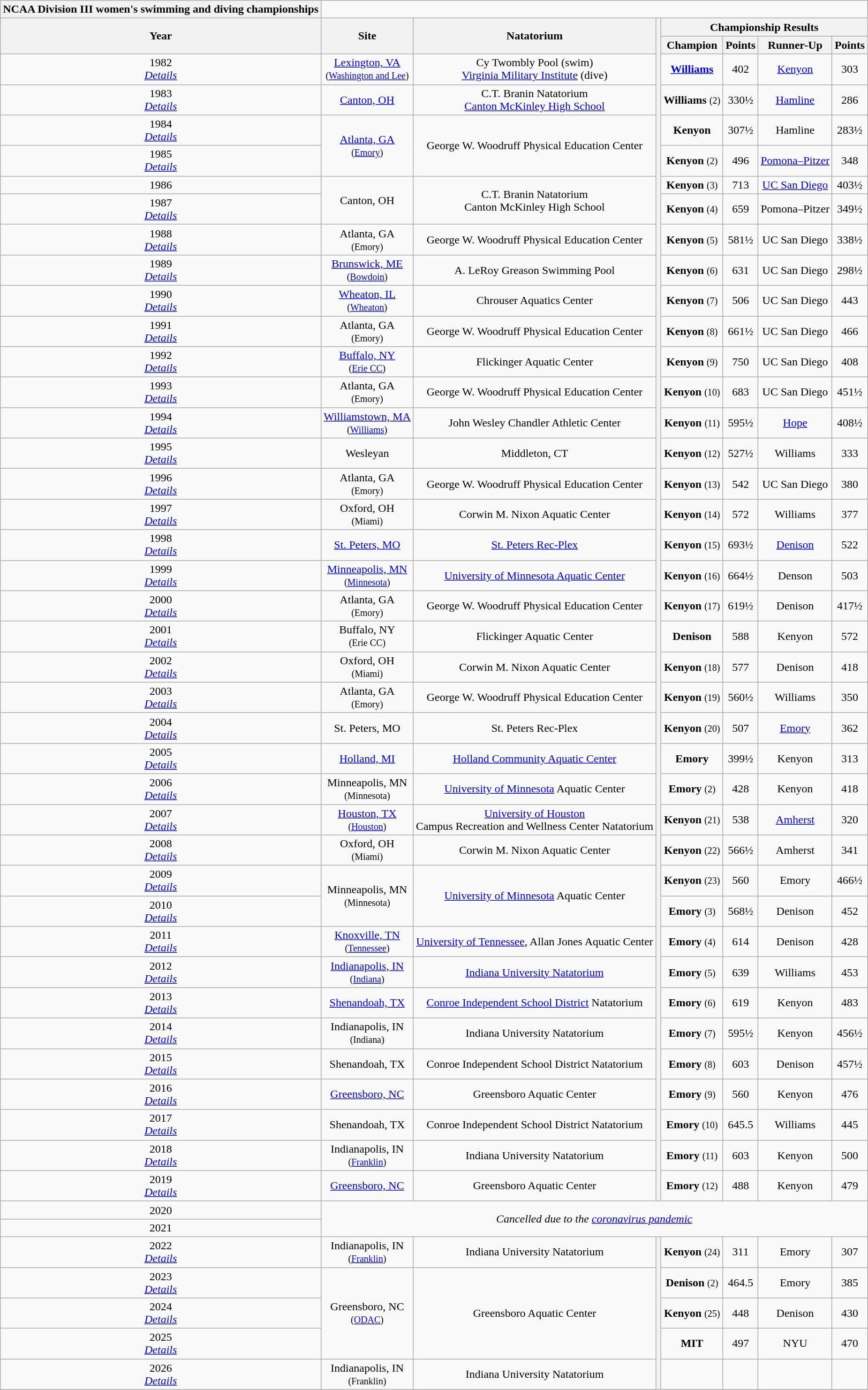<table class="wikitable" style="text-align:center">
<tr>
<th style=>NCAA Division III women's swimming and diving championships</th>
</tr>
<tr>
<th rowspan="2">Year</th>
<th rowspan="2">Site</th>
<th rowspan="2">Natatorium</th>
<th rowspan="40"></th>
<th colspan=4>Championship Results</th>
</tr>
<tr>
<th>Champion</th>
<th>Points</th>
<th>Runner-Up</th>
<th>Points</th>
</tr>
<tr>
<td>1982<br><em><a href='#'>Details</a></em></td>
<td> <a href='#'>Lexington, VA</a><br><small>(<a href='#'>Washington and Lee</a>)</small></td>
<td>Cy Twombly Pool (swim)<br><a href='#'>Virginia Military Institute</a> (dive)</td>
<td><strong><a href='#'>Williams</a></strong></td>
<td>402</td>
<td><a href='#'>Kenyon</a></td>
<td>303</td>
</tr>
<tr>
<td>1983<br><em><a href='#'>Details</a></em></td>
<td> <a href='#'>Canton, OH</a></td>
<td>C.T. Branin Natatorium<br><a href='#'>Canton McKinley High School</a></td>
<td><strong>Williams</strong> <small>(2)</small></td>
<td>330½</td>
<td><a href='#'>Hamline</a></td>
<td>286</td>
</tr>
<tr>
<td>1984<br><em><a href='#'>Details</a></em></td>
<td rowspan="2"> <a href='#'>Atlanta, GA</a><br><small>(<a href='#'>Emory</a>)</small></td>
<td rowspan="2">George W. Woodruff Physical Education Center</td>
<td><strong>Kenyon</strong></td>
<td>307½</td>
<td>Hamline</td>
<td>283½</td>
</tr>
<tr>
<td>1985<br><em><a href='#'>Details</a></em></td>
<td><strong>Kenyon</strong> <small>(2)</small></td>
<td>496</td>
<td><a href='#'>Pomona–Pitzer</a></td>
<td>348</td>
</tr>
<tr>
<td>1986</td>
<td rowspan="2"> Canton, OH</td>
<td rowspan="2">C.T. Branin Natatorium<br>Canton McKinley High School</td>
<td><strong>Kenyon</strong> <small>(3)</small></td>
<td>713</td>
<td><a href='#'>UC San Diego</a></td>
<td>403½</td>
</tr>
<tr>
<td>1987<br><em><a href='#'>Details</a></em></td>
<td><strong>Kenyon</strong> <small>(4)</small></td>
<td>659</td>
<td>Pomona–Pitzer</td>
<td>349½</td>
</tr>
<tr>
<td>1988<br><em><a href='#'>Details</a></em></td>
<td> Atlanta, GA<br><small>(Emory)</small></td>
<td>George W. Woodruff Physical Education Center</td>
<td><strong>Kenyon</strong> <small>(5)</small></td>
<td>581½</td>
<td>UC San Diego</td>
<td>338½</td>
</tr>
<tr>
<td>1989<br><em><a href='#'>Details</a></em></td>
<td> <a href='#'>Brunswick, ME</a><br><small>(<a href='#'>Bowdoin</a>)</small></td>
<td>A. LeRoy Greason Swimming Pool</td>
<td><strong>Kenyon</strong> <small>(6)</small></td>
<td>631</td>
<td>UC San Diego</td>
<td>298½</td>
</tr>
<tr>
<td>1990<br><em><a href='#'>Details</a></em></td>
<td> <a href='#'>Wheaton, IL</a><br><small>(<a href='#'>Wheaton</a>)</small></td>
<td>Chrouser Aquatics Center</td>
<td><strong>Kenyon</strong> <small>(7)</small></td>
<td>506</td>
<td>UC San Diego</td>
<td>443</td>
</tr>
<tr>
<td>1991<br><em><a href='#'>Details</a></em></td>
<td> Atlanta, GA<br><small>(Emory)</small></td>
<td>George W. Woodruff Physical Education Center</td>
<td><strong>Kenyon</strong> <small>(8)</small></td>
<td>661½</td>
<td>UC San Diego</td>
<td>466</td>
</tr>
<tr>
<td>1992<br><em><a href='#'>Details</a></em></td>
<td> <a href='#'>Buffalo, NY</a><br><small>(<a href='#'>Erie CC</a>)</small></td>
<td>Flickinger Aquatic Center</td>
<td><strong>Kenyon</strong> <small>(9)</small></td>
<td>750</td>
<td>UC San Diego</td>
<td>408</td>
</tr>
<tr>
<td>1993<br><em><a href='#'>Details</a></em></td>
<td> Atlanta, GA<br><small>(Emory)</small></td>
<td>George W. Woodruff Physical Education Center</td>
<td><strong>Kenyon</strong> <small>(10)</small></td>
<td>683</td>
<td>UC San Diego</td>
<td>451½</td>
</tr>
<tr>
<td>1994<br><em><a href='#'>Details</a></em></td>
<td> <a href='#'>Williamstown, MA</a><br><small>(<a href='#'>Williams</a>)</small></td>
<td>John Wesley Chandler Athletic Center</td>
<td><strong>Kenyon</strong> <small>(11)</small></td>
<td>595½</td>
<td><a href='#'>Hope</a></td>
<td>408½</td>
</tr>
<tr>
<td>1995<br><em><a href='#'>Details</a></em></td>
<td>Wesleyan</td>
<td>Middleton, CT</td>
<td><strong>Kenyon</strong> <small>(12)</small></td>
<td>527½</td>
<td>Williams</td>
<td>333</td>
</tr>
<tr>
<td>1996<br><em><a href='#'>Details</a></em></td>
<td> Atlanta, GA<br><small>(Emory)</small></td>
<td>George W. Woodruff Physical Education Center</td>
<td><strong>Kenyon</strong> <small>(13)</small></td>
<td>542</td>
<td>UC San Diego</td>
<td>380</td>
</tr>
<tr>
<td>1997<br><em><a href='#'>Details</a></em></td>
<td> Oxford, OH<br><small>(Miami)</small></td>
<td>Corwin M. Nixon Aquatic Center</td>
<td><strong>Kenyon</strong> <small>(14)</small></td>
<td>572</td>
<td>Williams</td>
<td>377</td>
</tr>
<tr>
<td>1998<br><em><a href='#'>Details</a></em></td>
<td> <a href='#'>St. Peters, MO</a></td>
<td><a href='#'>St. Peters Rec-Plex</a></td>
<td><strong>Kenyon</strong> <small>(15)</small></td>
<td>693½</td>
<td><a href='#'>Denison</a></td>
<td>522</td>
</tr>
<tr>
<td>1999<br><em><a href='#'>Details</a></em></td>
<td> <a href='#'>Minneapolis, MN</a><br><small>(<a href='#'>Minnesota</a>)</small></td>
<td><a href='#'>University of Minnesota Aquatic Center</a></td>
<td><strong>Kenyon</strong> <small>(16)</small></td>
<td>664½</td>
<td>Denson</td>
<td>503</td>
</tr>
<tr>
<td>2000<br><em><a href='#'>Details</a></em></td>
<td> Atlanta, GA<br><small>(Emory)</small></td>
<td>George W. Woodruff Physical Education Center</td>
<td><strong>Kenyon</strong> <small>(17)</small></td>
<td>619½</td>
<td>Denison</td>
<td>417½</td>
</tr>
<tr>
<td>2001<br><em><a href='#'>Details</a></em></td>
<td> Buffalo, NY<br><small>(Erie CC)</small></td>
<td>Flickinger Aquatic Center</td>
<td><strong>Denison</strong></td>
<td>588</td>
<td>Kenyon</td>
<td>572</td>
</tr>
<tr>
<td>2002<br><em><a href='#'>Details</a></em></td>
<td> Oxford, OH<br><small>(Miami)</small></td>
<td>Corwin M. Nixon Aquatic Center</td>
<td><strong>Kenyon</strong> <small>(18)</small></td>
<td>577</td>
<td>Denison</td>
<td>418</td>
</tr>
<tr>
<td>2003<br><em><a href='#'>Details</a></em></td>
<td> Atlanta, GA<br><small>(Emory)</small></td>
<td>George W. Woodruff Physical Education Center</td>
<td><strong>Kenyon</strong> <small>(19)</small></td>
<td>560½</td>
<td>Williams</td>
<td>350</td>
</tr>
<tr>
<td>2004<br><em><a href='#'>Details</a></em></td>
<td> St. Peters, MO</td>
<td>St. Peters Rec-Plex</td>
<td><strong>Kenyon</strong> <small>(20)</small></td>
<td>507</td>
<td><a href='#'>Emory</a></td>
<td>362</td>
</tr>
<tr>
<td>2005<br><em><a href='#'>Details</a></em></td>
<td> <a href='#'>Holland, MI</a></td>
<td><a href='#'>Holland Community Aquatic Center</a></td>
<td><strong>Emory</strong></td>
<td>399½</td>
<td>Kenyon</td>
<td>313</td>
</tr>
<tr>
<td>2006<br><em><a href='#'>Details</a></em></td>
<td> Minneapolis, MN<br><small>(Minnesota)</small></td>
<td><a href='#'>University of Minnesota</a> Aquatic Center</td>
<td><strong>Emory</strong> <small>(2)</small></td>
<td>428</td>
<td>Kenyon</td>
<td>418</td>
</tr>
<tr>
<td>2007<br><em><a href='#'>Details</a></em></td>
<td> <a href='#'>Houston, TX</a><br><small>(<a href='#'>Houston</a>)</small></td>
<td><a href='#'>University of Houston</a><br>Campus Recreation and Wellness Center Natatorium</td>
<td><strong>Kenyon</strong> <small>(21)</small></td>
<td>538</td>
<td><a href='#'>Amherst</a></td>
<td>320</td>
</tr>
<tr>
<td>2008<br><em><a href='#'>Details</a></em></td>
<td> Oxford, OH<br><small>(Miami)</small></td>
<td>Corwin M. Nixon Aquatic Center</td>
<td><strong>Kenyon</strong> <small>(22)</small></td>
<td>566½</td>
<td>Amherst</td>
<td>341</td>
</tr>
<tr>
<td>2009<br><em><a href='#'>Details</a></em></td>
<td rowspan="2"> Minneapolis, MN<br><small>(Minnesota)</small></td>
<td rowspan="2"><a href='#'>University of Minnesota</a> Aquatic Center</td>
<td><strong>Kenyon</strong> <small>(23)</small></td>
<td>560</td>
<td>Emory</td>
<td>466½</td>
</tr>
<tr>
<td>2010<br><em><a href='#'>Details</a></em></td>
<td><strong>Emory</strong> <small>(3)</small></td>
<td>568½</td>
<td>Denison</td>
<td>452</td>
</tr>
<tr>
<td>2011<br><em><a href='#'>Details</a></em></td>
<td> <a href='#'>Knoxville, TN</a><br><small>(<a href='#'>Tennessee</a>)</small></td>
<td><a href='#'>University of Tennessee</a>, Allan Jones Aquatic Center</td>
<td><strong>Emory</strong> <small>(4)</small></td>
<td>614</td>
<td>Denison</td>
<td>428</td>
</tr>
<tr>
<td>2012<br><em><a href='#'>Details</a></em></td>
<td> <a href='#'>Indianapolis, IN</a><br><small>(<a href='#'>Indiana</a>)</small></td>
<td><a href='#'>Indiana University Natatorium</a></td>
<td><strong>Emory</strong> <small>(5)</small></td>
<td>639</td>
<td>Williams</td>
<td>453</td>
</tr>
<tr>
<td>2013<br><em><a href='#'>Details</a></em></td>
<td> <a href='#'>Shenandoah, TX</a></td>
<td><a href='#'>Conroe Independent School District</a> Natatorium</td>
<td><strong>Emory</strong> <small>(6)</small></td>
<td>619</td>
<td>Kenyon</td>
<td>483</td>
</tr>
<tr>
<td>2014<br><em><a href='#'>Details</a></em></td>
<td> Indianapolis, IN<br><small>(Indiana)</small></td>
<td>Indiana University Natatorium</td>
<td><strong>Emory</strong> <small>(7)</small></td>
<td>595½</td>
<td>Kenyon</td>
<td>456½</td>
</tr>
<tr>
<td>2015<br><em><a href='#'>Details</a></em></td>
<td> Shenandoah, TX</td>
<td>Conroe Independent School District Natatorium</td>
<td><strong>Emory</strong> <small>(8)</small></td>
<td>603</td>
<td>Denison</td>
<td>457½</td>
</tr>
<tr>
<td>2016<br><em><a href='#'>Details</a></em></td>
<td> <a href='#'>Greensboro, NC</a></td>
<td>Greensboro Aquatic Center</td>
<td><strong>Emory</strong> <small>(9)</small></td>
<td>560</td>
<td>Kenyon</td>
<td>476</td>
</tr>
<tr>
<td>2017<br><em><a href='#'>Details</a></em></td>
<td> Shenandoah, TX</td>
<td>Conroe Independent School District Natatorium</td>
<td><strong>Emory</strong> <small>(10)</small></td>
<td>645.5</td>
<td>Williams</td>
<td>445</td>
</tr>
<tr>
<td>2018<br><em><a href='#'>Details</a></em></td>
<td> Indianapolis, IN<br><small>(<a href='#'>Franklin</a>)</small></td>
<td>Indiana University Natatorium</td>
<td><strong>Emory</strong> <small>(11)</small></td>
<td>603</td>
<td>Kenyon</td>
<td>500</td>
</tr>
<tr>
<td>2019<br><em><a href='#'>Details</a></em></td>
<td> <a href='#'>Greensboro, NC</a></td>
<td>Greensboro Aquatic Center</td>
<td><strong>Emory</strong> <small>(12)</small></td>
<td>488</td>
<td>Kenyon</td>
<td>479</td>
</tr>
<tr>
<td>2020</td>
<td colspan=7 rowspan=2 align=center><em>Cancelled due to the <a href='#'>coronavirus pandemic</a></em></td>
</tr>
<tr>
<td>2021</td>
</tr>
<tr>
<td>2022<br><em><a href='#'>Details</a></em></td>
<td> Indianapolis, IN<br><small>(<a href='#'>Franklin</a>)</small></td>
<td>Indiana University Natatorium</td>
<th rowspan="5"></th>
<td><strong>Kenyon</strong> <small>(24)</small></td>
<td>311</td>
<td>Emory</td>
<td>307</td>
</tr>
<tr>
<td>2023<br><em><a href='#'>Details</a></em></td>
<td rowspan=3> Greensboro, NC<br><small>(<a href='#'>ODAC</a>)</small></td>
<td rowspan=3>Greensboro Aquatic Center</td>
<td><strong>Denison</strong> <small>(2)</small></td>
<td>464.5</td>
<td>Emory</td>
<td>385</td>
</tr>
<tr>
<td>2024<br><em><a href='#'>Details</a></em></td>
<td><strong>Kenyon</strong> <small>(25)</small></td>
<td>448</td>
<td>Denison</td>
<td>430</td>
</tr>
<tr>
<td>2025<br><em><a href='#'>Details</a></em></td>
<td><strong>MIT</strong></td>
<td>497</td>
<td>NYU</td>
<td>470</td>
</tr>
<tr>
<td>2026<br><em><a href='#'>Details</a></em></td>
<td> Indianapolis, IN<br><small>(Franklin)</small></td>
<td>Indiana University Natatorium</td>
<td></td>
<td></td>
<td></td>
<td></td>
</tr>
</table>
